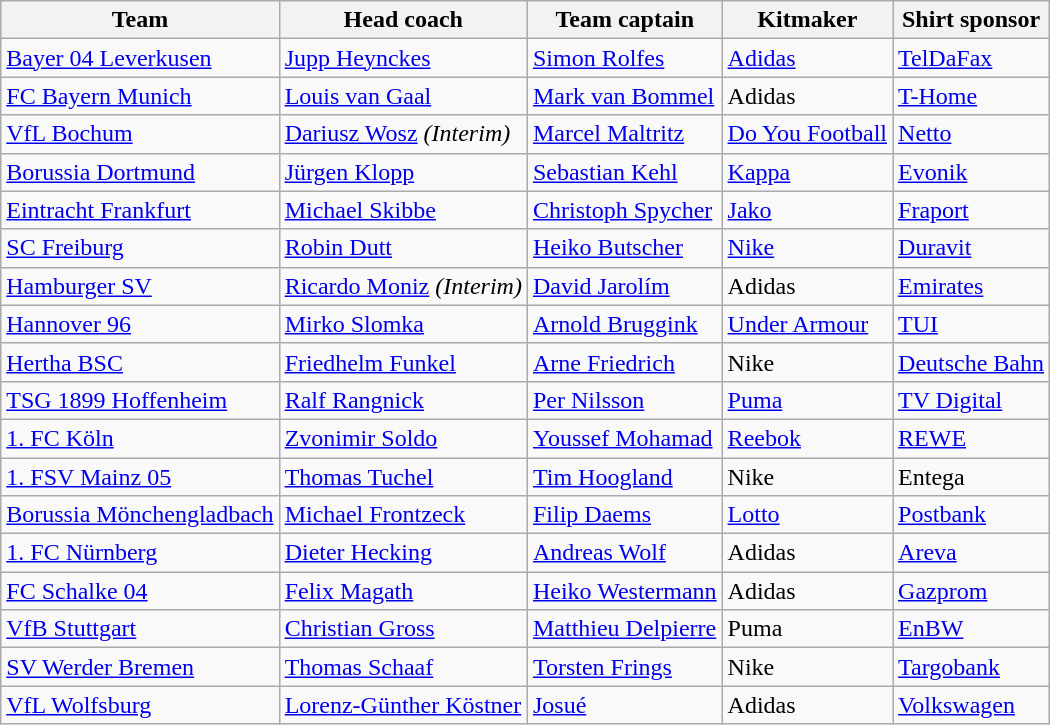<table class="wikitable sortable">
<tr>
<th>Team</th>
<th>Head coach</th>
<th>Team captain</th>
<th>Kitmaker</th>
<th>Shirt sponsor</th>
</tr>
<tr>
<td><a href='#'>Bayer 04 Leverkusen</a></td>
<td> <a href='#'>Jupp Heynckes</a></td>
<td> <a href='#'>Simon Rolfes</a></td>
<td><a href='#'>Adidas</a></td>
<td><a href='#'>TelDaFax</a></td>
</tr>
<tr>
<td><a href='#'>FC Bayern Munich</a></td>
<td> <a href='#'>Louis van Gaal</a></td>
<td> <a href='#'>Mark van Bommel</a></td>
<td>Adidas</td>
<td><a href='#'>T-Home</a></td>
</tr>
<tr>
<td><a href='#'>VfL Bochum</a></td>
<td> <a href='#'>Dariusz Wosz</a> <em>(Interim)</em></td>
<td> <a href='#'>Marcel Maltritz</a></td>
<td><a href='#'>Do You Football</a></td>
<td><a href='#'>Netto</a></td>
</tr>
<tr>
<td><a href='#'>Borussia Dortmund</a></td>
<td> <a href='#'>Jürgen Klopp</a></td>
<td> <a href='#'>Sebastian Kehl</a></td>
<td><a href='#'>Kappa</a></td>
<td><a href='#'>Evonik</a></td>
</tr>
<tr>
<td><a href='#'>Eintracht Frankfurt</a></td>
<td> <a href='#'>Michael Skibbe</a></td>
<td> <a href='#'>Christoph Spycher</a></td>
<td><a href='#'>Jako</a></td>
<td><a href='#'>Fraport</a></td>
</tr>
<tr>
<td><a href='#'>SC Freiburg</a></td>
<td> <a href='#'>Robin Dutt</a></td>
<td> <a href='#'>Heiko Butscher</a></td>
<td><a href='#'>Nike</a></td>
<td><a href='#'>Duravit</a></td>
</tr>
<tr>
<td><a href='#'>Hamburger SV</a></td>
<td> <a href='#'>Ricardo Moniz</a> <em>(Interim)</em></td>
<td> <a href='#'>David Jarolím</a></td>
<td>Adidas</td>
<td><a href='#'>Emirates</a></td>
</tr>
<tr>
<td><a href='#'>Hannover 96</a></td>
<td> <a href='#'>Mirko Slomka</a></td>
<td> <a href='#'>Arnold Bruggink</a></td>
<td><a href='#'>Under Armour</a></td>
<td><a href='#'>TUI</a></td>
</tr>
<tr>
<td><a href='#'>Hertha BSC</a></td>
<td> <a href='#'>Friedhelm Funkel</a></td>
<td> <a href='#'>Arne Friedrich</a></td>
<td>Nike</td>
<td><a href='#'>Deutsche Bahn</a></td>
</tr>
<tr>
<td><a href='#'>TSG 1899 Hoffenheim</a></td>
<td> <a href='#'>Ralf Rangnick</a></td>
<td> <a href='#'>Per Nilsson</a></td>
<td><a href='#'>Puma</a></td>
<td><a href='#'>TV Digital</a></td>
</tr>
<tr>
<td><a href='#'>1. FC Köln</a></td>
<td> <a href='#'>Zvonimir Soldo</a></td>
<td> <a href='#'>Youssef Mohamad</a></td>
<td><a href='#'>Reebok</a></td>
<td><a href='#'>REWE</a></td>
</tr>
<tr>
<td><a href='#'>1. FSV Mainz 05</a></td>
<td> <a href='#'>Thomas Tuchel</a></td>
<td> <a href='#'>Tim Hoogland</a></td>
<td>Nike</td>
<td>Entega </td>
</tr>
<tr>
<td><a href='#'>Borussia Mönchengladbach</a></td>
<td> <a href='#'>Michael Frontzeck</a></td>
<td> <a href='#'>Filip Daems</a></td>
<td><a href='#'>Lotto</a></td>
<td><a href='#'>Postbank</a></td>
</tr>
<tr>
<td><a href='#'>1. FC Nürnberg</a></td>
<td> <a href='#'>Dieter Hecking</a></td>
<td> <a href='#'>Andreas Wolf</a></td>
<td>Adidas</td>
<td><a href='#'>Areva</a></td>
</tr>
<tr>
<td><a href='#'>FC Schalke 04</a></td>
<td> <a href='#'>Felix Magath</a></td>
<td> <a href='#'>Heiko Westermann</a></td>
<td>Adidas</td>
<td><a href='#'>Gazprom</a></td>
</tr>
<tr>
<td><a href='#'>VfB Stuttgart</a></td>
<td> <a href='#'>Christian Gross</a></td>
<td> <a href='#'>Matthieu Delpierre</a></td>
<td>Puma</td>
<td><a href='#'>EnBW</a></td>
</tr>
<tr>
<td><a href='#'>SV Werder Bremen</a></td>
<td> <a href='#'>Thomas Schaaf</a></td>
<td> <a href='#'>Torsten Frings</a></td>
<td>Nike</td>
<td><a href='#'>Targobank</a></td>
</tr>
<tr>
<td><a href='#'>VfL Wolfsburg</a></td>
<td> <a href='#'>Lorenz-Günther Köstner</a></td>
<td> <a href='#'>Josué</a></td>
<td>Adidas</td>
<td><a href='#'>Volkswagen</a></td>
</tr>
</table>
